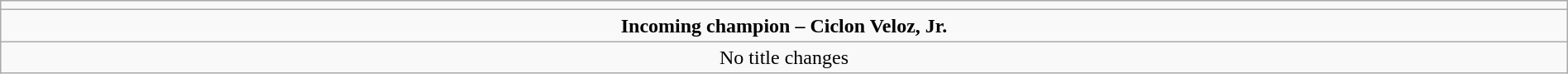<table class="wikitable" style="text-align:center; width:100%;">
<tr>
<td colspan=5></td>
</tr>
<tr>
<td colspan=5><strong>Incoming champion – Ciclon Veloz, Jr.</strong></td>
</tr>
<tr>
<td colspan="5">No title changes</td>
</tr>
</table>
